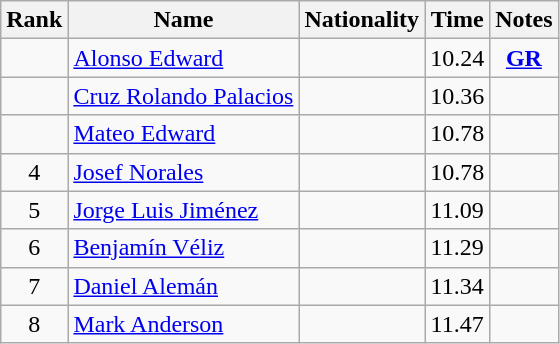<table class="wikitable sortable" style="text-align:center">
<tr>
<th>Rank</th>
<th>Name</th>
<th>Nationality</th>
<th>Time</th>
<th>Notes</th>
</tr>
<tr>
<td></td>
<td align=left><a href='#'>Alonso Edward</a></td>
<td align=left></td>
<td>10.24</td>
<td><strong><a href='#'>GR</a></strong></td>
</tr>
<tr>
<td></td>
<td align=left><a href='#'>Cruz Rolando Palacios</a></td>
<td align=left></td>
<td>10.36</td>
<td></td>
</tr>
<tr>
<td></td>
<td align=left><a href='#'>Mateo Edward</a></td>
<td align=left></td>
<td>10.78</td>
<td></td>
</tr>
<tr>
<td>4</td>
<td align=left><a href='#'>Josef Norales</a></td>
<td align=left></td>
<td>10.78</td>
<td></td>
</tr>
<tr>
<td>5</td>
<td align=left><a href='#'>Jorge Luis Jiménez</a></td>
<td align=left></td>
<td>11.09</td>
<td></td>
</tr>
<tr>
<td>6</td>
<td align=left><a href='#'>Benjamín Véliz</a></td>
<td align=left></td>
<td>11.29</td>
<td></td>
</tr>
<tr>
<td>7</td>
<td align=left><a href='#'>Daniel Alemán</a></td>
<td align=left></td>
<td>11.34</td>
<td></td>
</tr>
<tr>
<td>8</td>
<td align=left><a href='#'>Mark Anderson</a></td>
<td align=left></td>
<td>11.47</td>
<td></td>
</tr>
</table>
